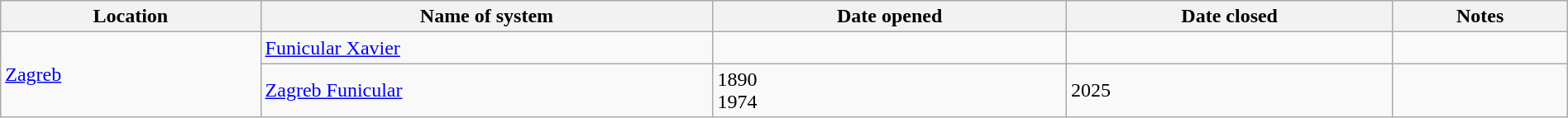<table class="wikitable" width=100%>
<tr>
<th>Location</th>
<th>Name of system</th>
<th>Date opened</th>
<th>Date closed</th>
<th>Notes</th>
</tr>
<tr>
<td rowspan="2"><a href='#'>Zagreb</a></td>
<td><a href='#'>Funicular Xavier</a></td>
<td></td>
<td></td>
<td></td>
</tr>
<tr>
<td><a href='#'>Zagreb Funicular</a></td>
<td>1890<br>1974</td>
<td>2025</td>
<td></td>
</tr>
</table>
